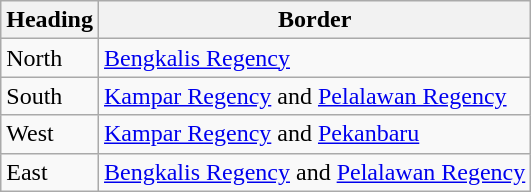<table class="wikitable">
<tr>
<th>Heading</th>
<th>Border</th>
</tr>
<tr>
<td>North</td>
<td><a href='#'>Bengkalis Regency</a></td>
</tr>
<tr>
<td>South</td>
<td><a href='#'>Kampar Regency</a> and <a href='#'>Pelalawan Regency</a></td>
</tr>
<tr>
<td>West</td>
<td><a href='#'>Kampar Regency</a> and <a href='#'>Pekanbaru</a></td>
</tr>
<tr>
<td>East</td>
<td><a href='#'>Bengkalis Regency</a> and <a href='#'>Pelalawan Regency</a></td>
</tr>
</table>
